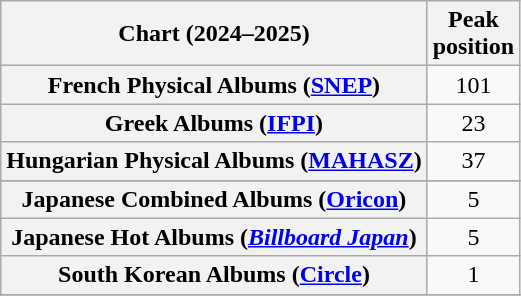<table class="wikitable sortable plainrowheaders" style="text-align:center">
<tr>
<th scope="col">Chart (2024–2025)</th>
<th scope="col">Peak<br>position</th>
</tr>
<tr>
<th scope="row">French Physical Albums (<a href='#'>SNEP</a>)</th>
<td>101</td>
</tr>
<tr>
<th scope="row">Greek Albums (<a href='#'>IFPI</a>)</th>
<td>23</td>
</tr>
<tr>
<th scope="row">Hungarian Physical Albums (<a href='#'>MAHASZ</a>)</th>
<td>37</td>
</tr>
<tr>
</tr>
<tr>
<th scope="row">Japanese Combined Albums (<a href='#'>Oricon</a>)</th>
<td>5</td>
</tr>
<tr>
<th scope="row">Japanese Hot Albums (<em><a href='#'>Billboard Japan</a></em>)</th>
<td>5</td>
</tr>
<tr>
<th scope="row">South Korean Albums (<a href='#'>Circle</a>)</th>
<td>1</td>
</tr>
<tr>
</tr>
<tr>
</tr>
</table>
